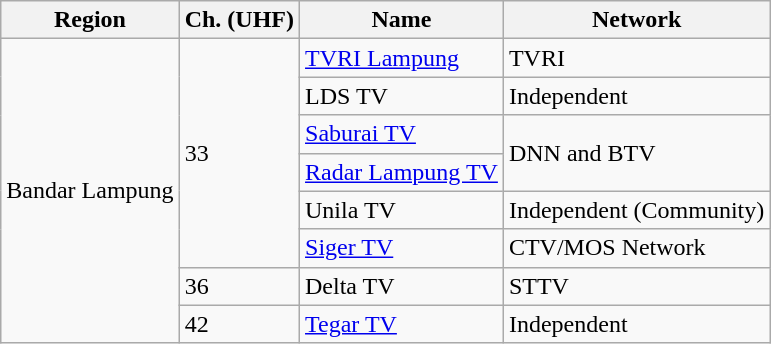<table class="wikitable">
<tr>
<th>Region</th>
<th>Ch. (UHF)</th>
<th>Name</th>
<th>Network</th>
</tr>
<tr>
<td rowspan="8">Bandar Lampung</td>
<td rowspan="6">33</td>
<td><a href='#'>TVRI Lampung</a></td>
<td>TVRI</td>
</tr>
<tr>
<td>LDS TV</td>
<td>Independent</td>
</tr>
<tr>
<td><a href='#'>Saburai TV</a></td>
<td rowspan="2">DNN and BTV</td>
</tr>
<tr>
<td><a href='#'>Radar Lampung TV</a></td>
</tr>
<tr>
<td>Unila TV</td>
<td>Independent (Community)</td>
</tr>
<tr>
<td><a href='#'>Siger TV</a></td>
<td>CTV/MOS Network</td>
</tr>
<tr>
<td>36</td>
<td>Delta TV</td>
<td>STTV</td>
</tr>
<tr>
<td>42</td>
<td><a href='#'>Tegar TV</a></td>
<td>Independent</td>
</tr>
</table>
